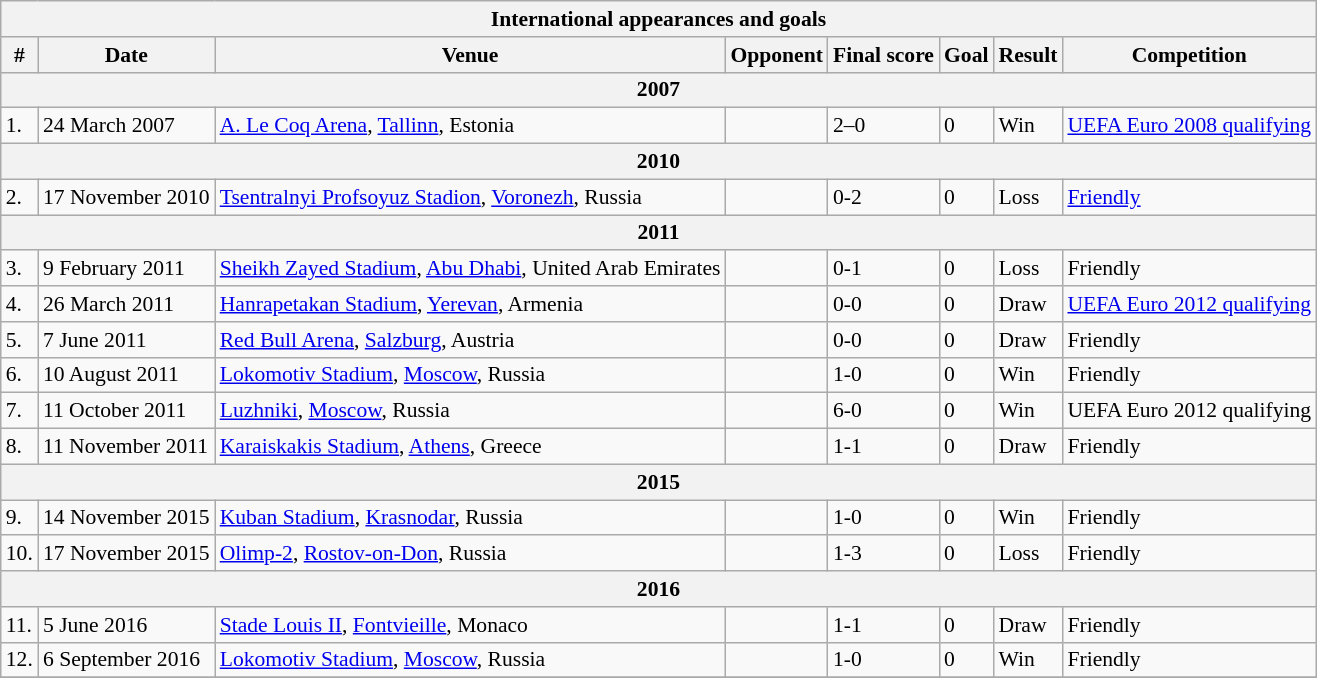<table class="wikitable collapsible collapsed" style="font-size:90%">
<tr>
<th colspan="8"><strong>International appearances and goals</strong></th>
</tr>
<tr>
<th>#</th>
<th>Date</th>
<th>Venue</th>
<th>Opponent</th>
<th>Final score</th>
<th>Goal</th>
<th>Result</th>
<th>Competition</th>
</tr>
<tr>
<th colspan="8"><strong>2007</strong></th>
</tr>
<tr>
<td>1.</td>
<td>24 March 2007</td>
<td><a href='#'>A. Le Coq Arena</a>, <a href='#'>Tallinn</a>, Estonia</td>
<td></td>
<td>2–0</td>
<td>0</td>
<td>Win</td>
<td><a href='#'>UEFA Euro 2008 qualifying</a></td>
</tr>
<tr>
<th colspan="8"><strong>2010</strong></th>
</tr>
<tr>
<td>2.</td>
<td>17 November 2010</td>
<td><a href='#'>Tsentralnyi Profsoyuz Stadion</a>, <a href='#'>Voronezh</a>, Russia</td>
<td></td>
<td>0-2</td>
<td>0</td>
<td>Loss</td>
<td><a href='#'>Friendly</a></td>
</tr>
<tr>
<th colspan="8"><strong>2011</strong></th>
</tr>
<tr>
<td>3.</td>
<td>9 February 2011</td>
<td><a href='#'>Sheikh Zayed Stadium</a>, <a href='#'>Abu Dhabi</a>, United Arab Emirates</td>
<td></td>
<td>0-1</td>
<td>0</td>
<td>Loss</td>
<td>Friendly</td>
</tr>
<tr>
<td>4.</td>
<td>26 March 2011</td>
<td><a href='#'>Hanrapetakan Stadium</a>, <a href='#'>Yerevan</a>, Armenia</td>
<td></td>
<td>0-0</td>
<td>0</td>
<td>Draw</td>
<td><a href='#'>UEFA Euro 2012 qualifying</a></td>
</tr>
<tr>
<td>5.</td>
<td>7 June 2011</td>
<td><a href='#'>Red Bull Arena</a>, <a href='#'>Salzburg</a>, Austria</td>
<td></td>
<td>0-0</td>
<td>0</td>
<td>Draw</td>
<td>Friendly</td>
</tr>
<tr>
<td>6.</td>
<td>10 August 2011</td>
<td><a href='#'>Lokomotiv Stadium</a>, <a href='#'>Moscow</a>, Russia</td>
<td></td>
<td>1-0</td>
<td>0</td>
<td>Win</td>
<td>Friendly</td>
</tr>
<tr>
<td>7.</td>
<td>11 October 2011</td>
<td><a href='#'>Luzhniki</a>, <a href='#'>Moscow</a>, Russia</td>
<td></td>
<td>6-0</td>
<td>0</td>
<td>Win</td>
<td>UEFA Euro 2012 qualifying</td>
</tr>
<tr>
<td>8.</td>
<td>11 November 2011</td>
<td><a href='#'>Karaiskakis Stadium</a>, <a href='#'>Athens</a>, Greece</td>
<td></td>
<td>1-1</td>
<td>0</td>
<td>Draw</td>
<td>Friendly</td>
</tr>
<tr>
<th colspan="8"><strong>2015</strong></th>
</tr>
<tr>
<td>9.</td>
<td>14 November 2015</td>
<td><a href='#'>Kuban Stadium</a>, <a href='#'>Krasnodar</a>, Russia</td>
<td></td>
<td>1-0</td>
<td>0</td>
<td>Win</td>
<td>Friendly</td>
</tr>
<tr>
<td>10.</td>
<td>17 November 2015</td>
<td><a href='#'>Olimp-2</a>, <a href='#'>Rostov-on-Don</a>, Russia</td>
<td></td>
<td>1-3</td>
<td>0</td>
<td>Loss</td>
<td>Friendly</td>
</tr>
<tr>
<th colspan="8"><strong>2016</strong></th>
</tr>
<tr>
<td>11.</td>
<td>5 June 2016</td>
<td><a href='#'>Stade Louis II</a>, <a href='#'>Fontvieille</a>, Monaco</td>
<td></td>
<td>1-1</td>
<td>0</td>
<td>Draw</td>
<td>Friendly</td>
</tr>
<tr>
<td>12.</td>
<td>6 September 2016</td>
<td><a href='#'>Lokomotiv Stadium</a>, <a href='#'>Moscow</a>, Russia</td>
<td></td>
<td>1-0</td>
<td>0</td>
<td>Win</td>
<td>Friendly</td>
</tr>
<tr>
</tr>
</table>
